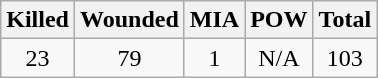<table class="wikitable" style="text-align:center">
<tr>
<th>Killed</th>
<th>Wounded</th>
<th>MIA</th>
<th>POW</th>
<th>Total</th>
</tr>
<tr>
<td>23</td>
<td>79</td>
<td>1</td>
<td>N/A</td>
<td>103</td>
</tr>
</table>
